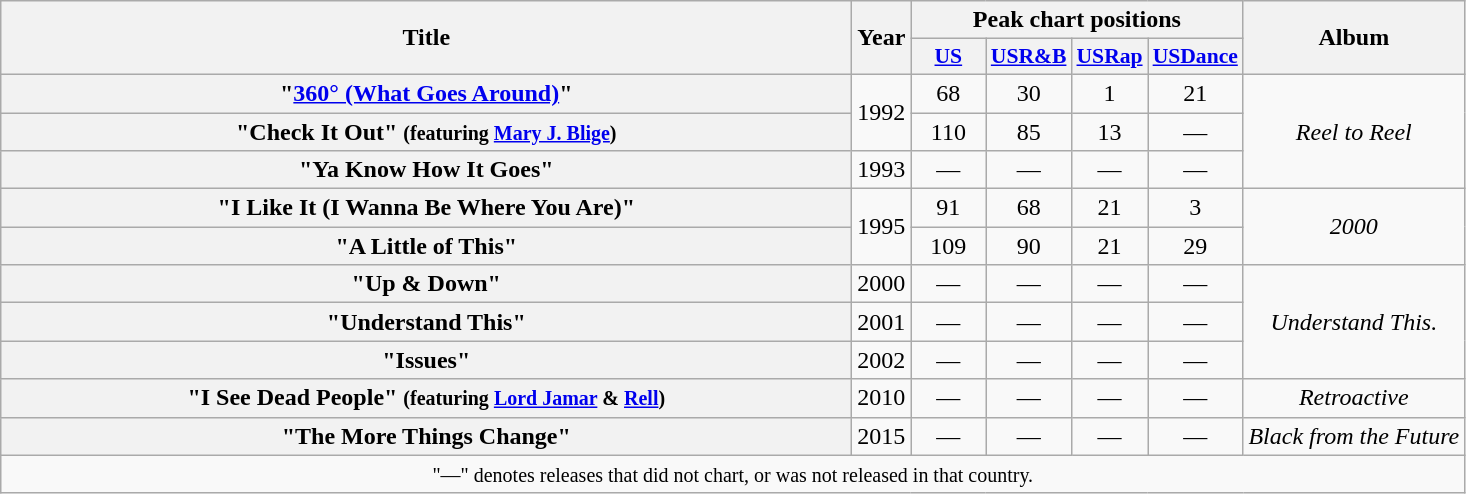<table class="wikitable plainrowheaders" style="text-align:center;">
<tr>
<th rowspan="2" scope="col" style="width:35em;">Title</th>
<th rowspan="2" scope="col">Year</th>
<th colspan="4" scope="col">Peak chart positions</th>
<th rowspan="2" scope="col">Album</th>
</tr>
<tr>
<th scope="col" style="width:3em;font-size:90%;"><a href='#'>US</a></th>
<th scope="col" style="width:3em;font-size:90%;"><a href='#'>USR&B</a></th>
<th scope="col" style="width:3em;font-size:90%;"><a href='#'>USRap</a></th>
<th scope="col" style="width:3em;font-size:90%;"><a href='#'>USDance</a></th>
</tr>
<tr>
<th scope="row">"<a href='#'>360° (What Goes Around)</a>"</th>
<td rowspan="2">1992</td>
<td>68</td>
<td>30</td>
<td>1</td>
<td>21</td>
<td rowspan="3"><em>Reel to Reel</em></td>
</tr>
<tr>
<th scope="row">"Check It Out" <small>(featuring <a href='#'>Mary J. Blige</a>)</small></th>
<td>110</td>
<td>85</td>
<td>13</td>
<td>—</td>
</tr>
<tr>
<th scope="row">"Ya Know How It Goes"</th>
<td>1993</td>
<td>—</td>
<td>—</td>
<td>—</td>
<td>—</td>
</tr>
<tr>
<th scope="row">"I Like It (I Wanna Be Where You Are)"</th>
<td rowspan="2">1995</td>
<td>91</td>
<td>68</td>
<td>21</td>
<td>3</td>
<td rowspan="2"><em>2000</em></td>
</tr>
<tr>
<th scope="row">"A Little of This"</th>
<td>109</td>
<td>90</td>
<td>21</td>
<td>29</td>
</tr>
<tr>
<th scope="row">"Up & Down"</th>
<td>2000</td>
<td>—</td>
<td>—</td>
<td>—</td>
<td>—</td>
<td rowspan="3"><em>Understand This.</em></td>
</tr>
<tr>
<th scope="row">"Understand This"</th>
<td>2001</td>
<td>—</td>
<td>—</td>
<td>—</td>
<td>—</td>
</tr>
<tr>
<th scope="row">"Issues"</th>
<td>2002</td>
<td>—</td>
<td>—</td>
<td>—</td>
<td>—</td>
</tr>
<tr>
<th scope="row">"I See Dead People" <small>(featuring <a href='#'>Lord Jamar</a> & <a href='#'>Rell</a>)</small></th>
<td>2010</td>
<td>—</td>
<td>—</td>
<td>—</td>
<td>—</td>
<td><em>Retroactive</em></td>
</tr>
<tr>
<th scope="row">"The More Things Change"</th>
<td>2015</td>
<td>—</td>
<td>—</td>
<td>—</td>
<td>—</td>
<td><em>Black from the Future</em></td>
</tr>
<tr>
<td colspan="7"><small>"—" denotes releases that did not chart, or was not released in that country.</small></td>
</tr>
</table>
